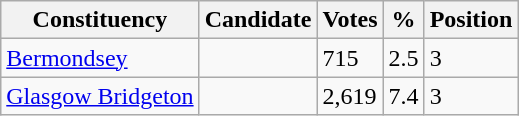<table class="wikitable sortable">
<tr>
<th>Constituency</th>
<th>Candidate</th>
<th>Votes</th>
<th>%</th>
<th>Position</th>
</tr>
<tr>
<td><a href='#'>Bermondsey</a></td>
<td></td>
<td>715</td>
<td>2.5</td>
<td>3</td>
</tr>
<tr>
<td><a href='#'>Glasgow Bridgeton</a></td>
<td></td>
<td>2,619</td>
<td>7.4</td>
<td>3</td>
</tr>
</table>
